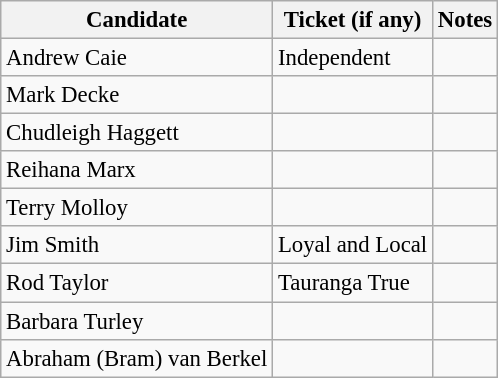<table class="wikitable" style="font-size: 95%">
<tr>
<th>Candidate</th>
<th>Ticket (if any)</th>
<th>Notes</th>
</tr>
<tr>
<td>Andrew Caie</td>
<td>Independent</td>
<td></td>
</tr>
<tr>
<td>Mark Decke</td>
<td></td>
<td></td>
</tr>
<tr>
<td>Chudleigh Haggett</td>
<td></td>
<td></td>
</tr>
<tr>
<td>Reihana Marx</td>
<td></td>
<td></td>
</tr>
<tr>
<td>Terry Molloy</td>
<td></td>
<td></td>
</tr>
<tr>
<td>Jim Smith</td>
<td>Loyal and Local</td>
<td></td>
</tr>
<tr>
<td>Rod Taylor</td>
<td>Tauranga True</td>
<td></td>
</tr>
<tr>
<td>Barbara Turley</td>
<td></td>
<td></td>
</tr>
<tr>
<td>Abraham (Bram) van Berkel</td>
<td></td>
<td></td>
</tr>
</table>
